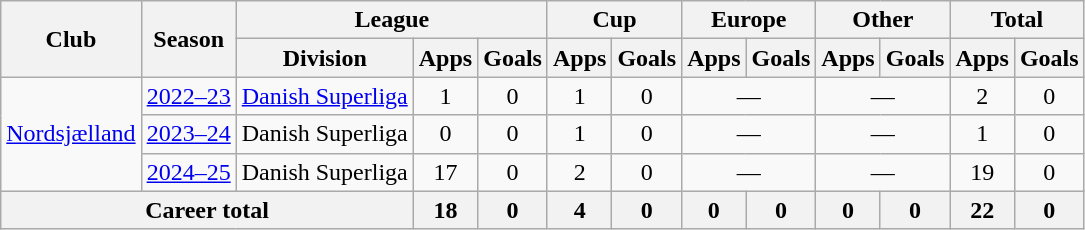<table class="wikitable" style="text-align:center">
<tr>
<th rowspan="2">Club</th>
<th rowspan="2">Season</th>
<th colspan="3">League</th>
<th colspan="2">Cup</th>
<th colspan="2">Europe</th>
<th colspan="2">Other</th>
<th colspan="2">Total</th>
</tr>
<tr>
<th>Division</th>
<th>Apps</th>
<th>Goals</th>
<th>Apps</th>
<th>Goals</th>
<th>Apps</th>
<th>Goals</th>
<th>Apps</th>
<th>Goals</th>
<th>Apps</th>
<th>Goals</th>
</tr>
<tr>
<td rowspan="3"><a href='#'>Nordsjælland</a></td>
<td><a href='#'>2022–23</a></td>
<td><a href='#'>Danish Superliga</a></td>
<td>1</td>
<td>0</td>
<td>1</td>
<td>0</td>
<td colspan="2">—</td>
<td colspan="2">—</td>
<td>2</td>
<td>0</td>
</tr>
<tr>
<td><a href='#'>2023–24</a></td>
<td>Danish Superliga</td>
<td>0</td>
<td>0</td>
<td>1</td>
<td>0</td>
<td colspan="2">—</td>
<td colspan="2">—</td>
<td>1</td>
<td>0</td>
</tr>
<tr>
<td><a href='#'>2024–25</a></td>
<td>Danish Superliga</td>
<td>17</td>
<td>0</td>
<td>2</td>
<td>0</td>
<td colspan="2">—</td>
<td colspan="2">—</td>
<td>19</td>
<td>0</td>
</tr>
<tr>
<th colspan="3">Career total</th>
<th>18</th>
<th>0</th>
<th>4</th>
<th>0</th>
<th>0</th>
<th>0</th>
<th>0</th>
<th>0</th>
<th>22</th>
<th>0</th>
</tr>
</table>
